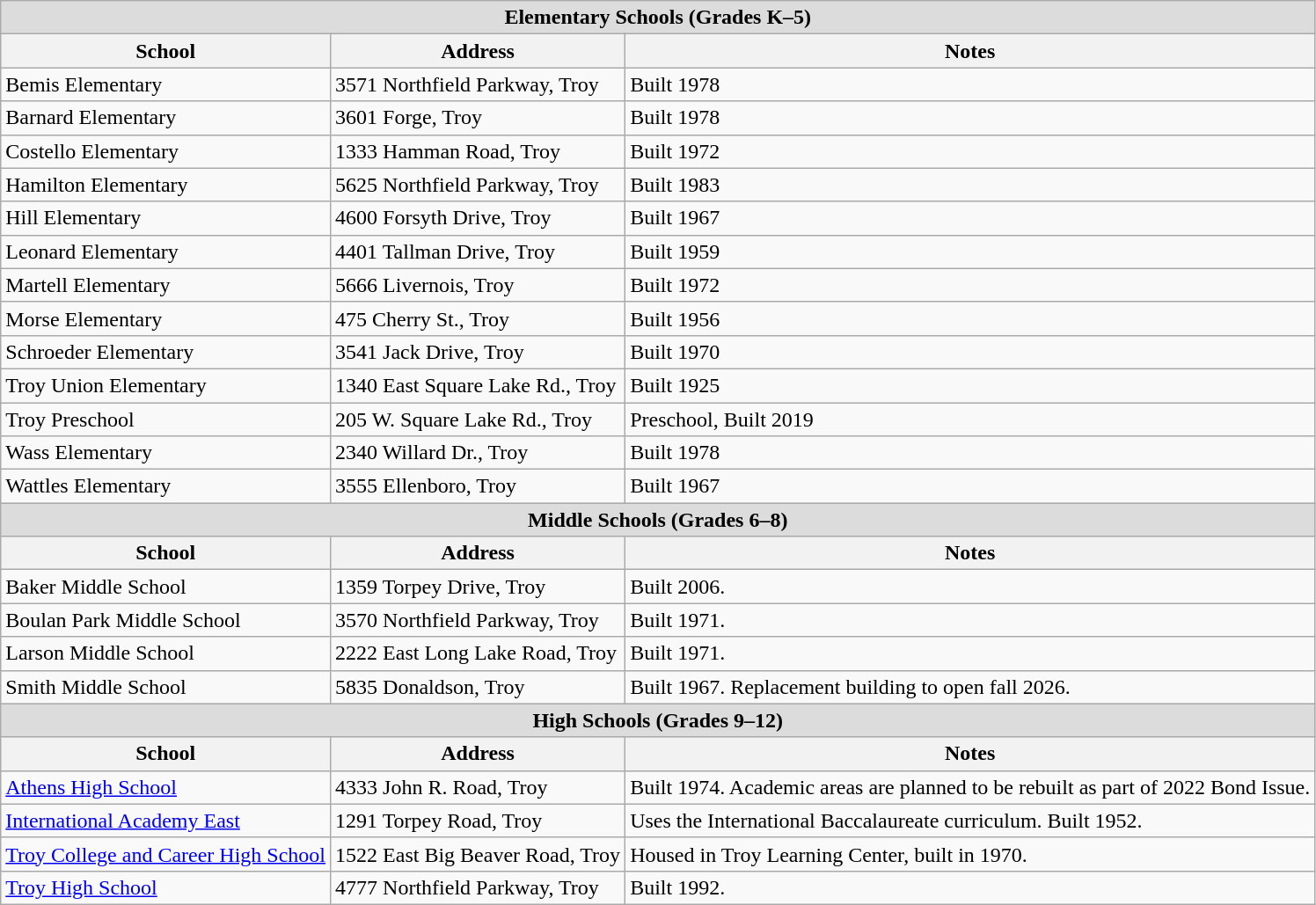<table class="wikitable">
<tr>
<th colspan="3" style="background:#dcdcdc;">Elementary Schools (Grades K–5)</th>
</tr>
<tr>
<th>School</th>
<th>Address</th>
<th>Notes</th>
</tr>
<tr>
<td>Bemis Elementary</td>
<td>3571 Northfield Parkway, Troy</td>
<td>Built 1978</td>
</tr>
<tr>
<td>Barnard Elementary</td>
<td>3601 Forge, Troy</td>
<td>Built 1978</td>
</tr>
<tr>
<td>Costello Elementary</td>
<td>1333 Hamman Road, Troy</td>
<td>Built 1972</td>
</tr>
<tr>
<td>Hamilton Elementary</td>
<td>5625 Northfield Parkway, Troy</td>
<td>Built 1983</td>
</tr>
<tr>
<td>Hill Elementary</td>
<td>4600 Forsyth Drive, Troy</td>
<td>Built 1967</td>
</tr>
<tr>
<td>Leonard Elementary</td>
<td>4401 Tallman Drive, Troy</td>
<td>Built 1959</td>
</tr>
<tr>
<td>Martell Elementary</td>
<td>5666 Livernois, Troy</td>
<td>Built 1972</td>
</tr>
<tr>
<td>Morse Elementary</td>
<td>475 Cherry St., Troy</td>
<td>Built 1956</td>
</tr>
<tr>
<td>Schroeder Elementary</td>
<td>3541 Jack Drive, Troy</td>
<td>Built 1970</td>
</tr>
<tr>
<td>Troy Union Elementary</td>
<td>1340 East Square Lake Rd., Troy</td>
<td>Built 1925</td>
</tr>
<tr>
<td>Troy Preschool</td>
<td>205 W. Square Lake Rd., Troy</td>
<td>Preschool, Built 2019</td>
</tr>
<tr>
<td>Wass Elementary</td>
<td>2340 Willard Dr., Troy</td>
<td>Built 1978</td>
</tr>
<tr>
<td>Wattles Elementary</td>
<td>3555 Ellenboro, Troy</td>
<td>Built 1967</td>
</tr>
<tr>
<th colspan="3" style="background:#dcdcdc;">Middle Schools (Grades 6–8)</th>
</tr>
<tr>
<th>School</th>
<th>Address</th>
<th>Notes</th>
</tr>
<tr>
<td>Baker Middle School</td>
<td>1359 Torpey Drive, Troy</td>
<td>Built 2006.</td>
</tr>
<tr>
<td>Boulan Park Middle School</td>
<td>3570 Northfield Parkway, Troy</td>
<td>Built 1971.</td>
</tr>
<tr>
<td>Larson Middle School</td>
<td>2222 East Long Lake Road, Troy</td>
<td>Built 1971.</td>
</tr>
<tr>
<td>Smith Middle School</td>
<td>5835 Donaldson, Troy</td>
<td>Built 1967. Replacement building to open fall 2026.</td>
</tr>
<tr>
<th colspan="3" style="background:#dcdcdc;">High Schools (Grades 9–12)</th>
</tr>
<tr>
<th>School</th>
<th>Address</th>
<th>Notes</th>
</tr>
<tr>
<td><a href='#'>Athens High School</a></td>
<td>4333 John R. Road, Troy</td>
<td>Built 1974. Academic areas are planned to be rebuilt as part of 2022 Bond Issue.</td>
</tr>
<tr>
<td><a href='#'>International Academy East</a></td>
<td>1291 Torpey Road, Troy</td>
<td>Uses the International Baccalaureate curriculum. Built 1952.</td>
</tr>
<tr>
<td><a href='#'>Troy College and Career High School</a></td>
<td>1522 East Big Beaver Road, Troy</td>
<td>Housed in Troy Learning Center, built in 1970.</td>
</tr>
<tr>
<td><a href='#'>Troy High School</a></td>
<td>4777 Northfield Parkway, Troy</td>
<td>Built 1992.</td>
</tr>
</table>
